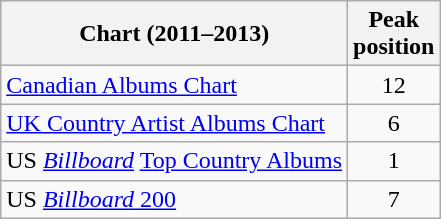<table class="wikitable">
<tr>
<th>Chart (2011–2013)</th>
<th>Peak<br>position</th>
</tr>
<tr>
<td><a href='#'>Canadian Albums Chart</a></td>
<td align="center">12</td>
</tr>
<tr>
<td><a href='#'>UK Country Artist Albums Chart</a></td>
<td align="center">6</td>
</tr>
<tr>
<td>US <em><a href='#'>Billboard</a></em> <a href='#'>Top Country Albums</a></td>
<td align="center">1</td>
</tr>
<tr>
<td>US <a href='#'><em>Billboard</em> 200</a></td>
<td align="center">7</td>
</tr>
</table>
